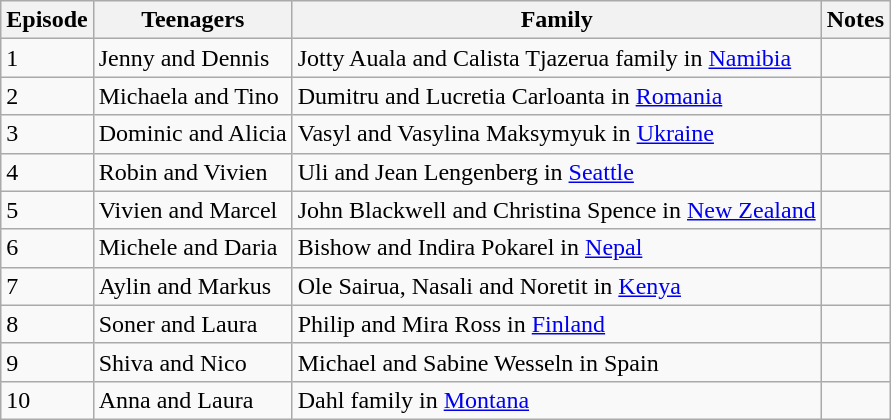<table class="wikitable">
<tr>
<th>Episode</th>
<th>Teenagers</th>
<th>Family</th>
<th>Notes</th>
</tr>
<tr>
<td>1</td>
<td>Jenny and Dennis</td>
<td>Jotty Auala and Calista Tjazerua family in <a href='#'>Namibia</a></td>
<td></td>
</tr>
<tr>
<td>2</td>
<td>Michaela and Tino</td>
<td>Dumitru and Lucretia Carloanta in <a href='#'>Romania</a></td>
<td></td>
</tr>
<tr>
<td>3</td>
<td>Dominic and Alicia</td>
<td>Vasyl and Vasylina Maksymyuk in <a href='#'>Ukraine</a></td>
<td></td>
</tr>
<tr>
<td>4</td>
<td>Robin and Vivien</td>
<td>Uli and Jean Lengenberg in <a href='#'>Seattle</a></td>
<td></td>
</tr>
<tr>
<td>5</td>
<td>Vivien and Marcel</td>
<td>John Blackwell and Christina Spence in <a href='#'>New Zealand</a></td>
<td></td>
</tr>
<tr>
<td>6</td>
<td>Michele and Daria</td>
<td>Bishow and Indira Pokarel in <a href='#'>Nepal</a></td>
<td></td>
</tr>
<tr>
<td>7</td>
<td>Aylin and Markus</td>
<td>Ole Sairua, Nasali and Noretit in <a href='#'>Kenya</a></td>
<td></td>
</tr>
<tr>
<td>8</td>
<td>Soner and Laura</td>
<td>Philip and Mira Ross in <a href='#'>Finland</a></td>
<td></td>
</tr>
<tr>
<td>9</td>
<td>Shiva and Nico</td>
<td>Michael and Sabine Wesseln in Spain</td>
<td></td>
</tr>
<tr>
<td>10</td>
<td>Anna and Laura</td>
<td>Dahl family in <a href='#'>Montana</a></td>
<td></td>
</tr>
</table>
